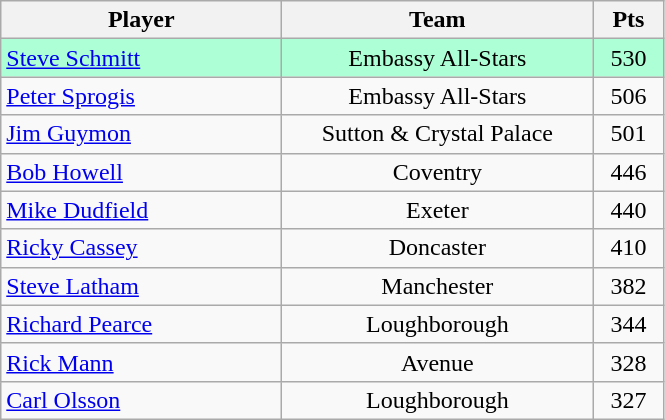<table class="wikitable" style="font-size: 100%">
<tr>
<th width=180>Player</th>
<th width=200>Team</th>
<th width=40>Pts</th>
</tr>
<tr align=center style="background: #ADFFD6;">
<td align="left"><a href='#'>Steve Schmitt</a></td>
<td>Embassy All-Stars</td>
<td>530</td>
</tr>
<tr align=center>
<td align="left"><a href='#'>Peter Sprogis</a></td>
<td>Embassy All-Stars</td>
<td>506</td>
</tr>
<tr align=center>
<td align="left"><a href='#'>Jim Guymon</a></td>
<td>Sutton & Crystal Palace</td>
<td>501</td>
</tr>
<tr align=center>
<td align="left"><a href='#'>Bob Howell</a></td>
<td>Coventry</td>
<td>446</td>
</tr>
<tr align=center>
<td align="left"><a href='#'>Mike Dudfield</a></td>
<td>Exeter</td>
<td>440</td>
</tr>
<tr align=center>
<td align="left"><a href='#'>Ricky Cassey</a></td>
<td>Doncaster</td>
<td>410</td>
</tr>
<tr align=center>
<td align="left"><a href='#'>Steve Latham</a></td>
<td>Manchester</td>
<td>382</td>
</tr>
<tr align=center>
<td align="left"><a href='#'>Richard Pearce</a></td>
<td>Loughborough</td>
<td>344</td>
</tr>
<tr align=center>
<td align="left"><a href='#'>Rick Mann</a></td>
<td>Avenue</td>
<td>328</td>
</tr>
<tr align=center>
<td align="left"><a href='#'>Carl Olsson</a></td>
<td>Loughborough</td>
<td>327</td>
</tr>
</table>
